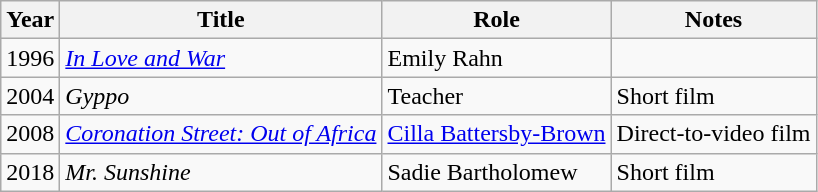<table class="wikitable sortable">
<tr>
<th>Year</th>
<th>Title</th>
<th>Role</th>
<th class="unsortable">Notes</th>
</tr>
<tr>
<td>1996</td>
<td><em><a href='#'>In Love and War</a></em></td>
<td>Emily Rahn</td>
<td></td>
</tr>
<tr>
<td>2004</td>
<td><em>Gyppo</em></td>
<td>Teacher</td>
<td>Short film</td>
</tr>
<tr>
<td>2008</td>
<td><em><a href='#'>Coronation Street: Out of Africa</a></em></td>
<td><a href='#'>Cilla Battersby-Brown</a></td>
<td>Direct-to-video film</td>
</tr>
<tr>
<td>2018</td>
<td><em>Mr. Sunshine</em></td>
<td>Sadie Bartholomew</td>
<td>Short film</td>
</tr>
</table>
